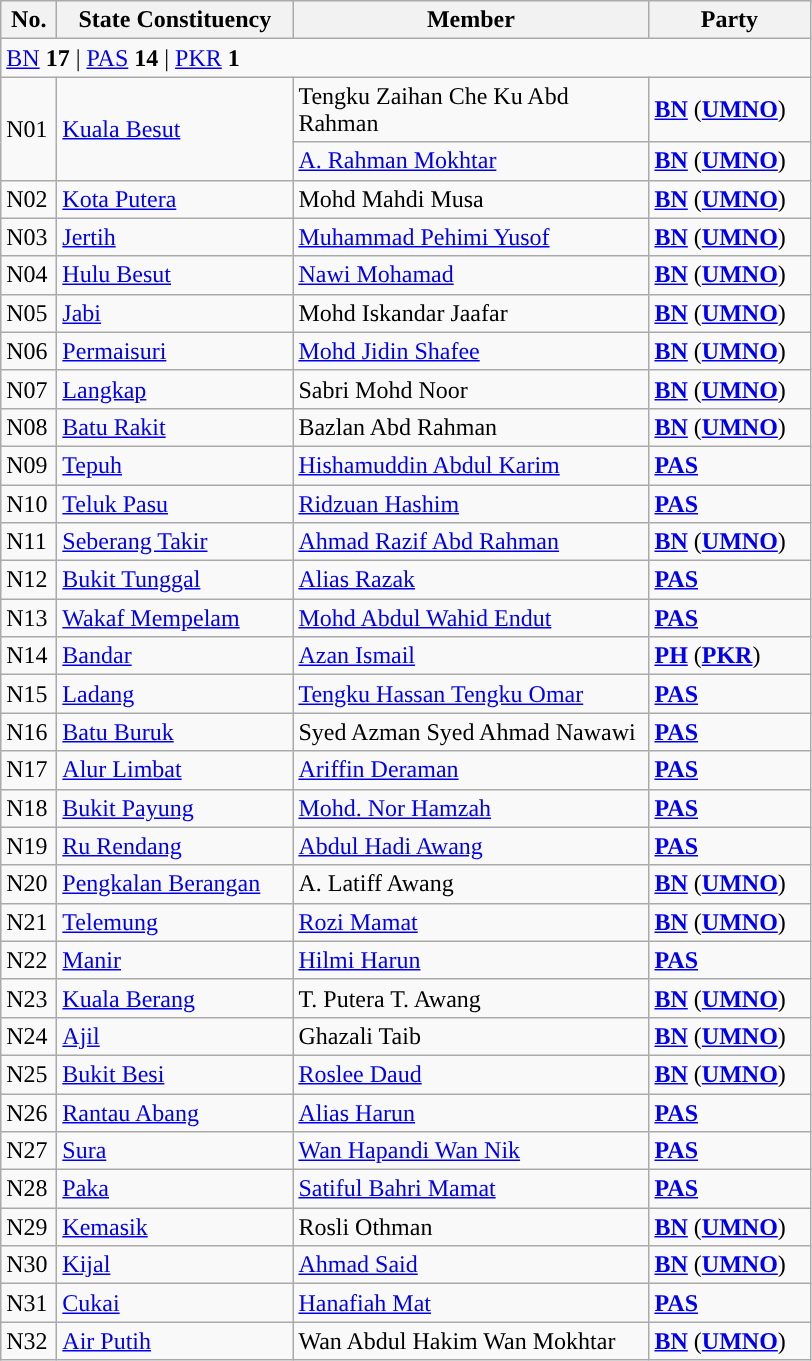<table class="wikitable sortable">
<tr>
<th style="width:30px;">No.</th>
<th style="width:150px;">State Constituency</th>
<th style="width:230px;">Member</th>
<th style="width:100px;">Party</th>
</tr>
<tr>
<td colspan="4"><a href='#'>BN</a> <strong>17</strong> | <a href='#'>PAS</a> <strong>14</strong> | <a href='#'>PKR</a> <strong>1</strong></td>
</tr>
<tr>
<td rowspan=2>N01</td>
<td rowspan=2><a href='#'>Kuala Besut</a></td>
<td>Tengku Zaihan Che Ku Abd Rahman </td>
<td><strong><a href='#'>BN</a></strong> (<strong><a href='#'>UMNO</a></strong>)</td>
</tr>
<tr>
<td><a href='#'>A. Rahman Mokhtar</a> </td>
<td><strong><a href='#'>BN</a></strong> (<strong><a href='#'>UMNO</a></strong>)</td>
</tr>
<tr>
<td>N02</td>
<td><a href='#'>Kota Putera</a></td>
<td>Mohd Mahdi Musa</td>
<td><strong><a href='#'>BN</a></strong> (<strong><a href='#'>UMNO</a></strong>)</td>
</tr>
<tr>
<td>N03</td>
<td><a href='#'>Jertih</a></td>
<td><a href='#'>Muhammad Pehimi Yusof</a></td>
<td><strong><a href='#'>BN</a></strong> (<strong><a href='#'>UMNO</a></strong>)</td>
</tr>
<tr>
<td>N04</td>
<td><a href='#'>Hulu Besut</a></td>
<td><a href='#'>Nawi Mohamad</a></td>
<td><strong><a href='#'>BN</a></strong> (<strong><a href='#'>UMNO</a></strong>)</td>
</tr>
<tr>
<td>N05</td>
<td><a href='#'>Jabi</a></td>
<td>Mohd Iskandar Jaafar</td>
<td><strong><a href='#'>BN</a></strong> (<strong><a href='#'>UMNO</a></strong>)</td>
</tr>
<tr>
<td>N06</td>
<td><a href='#'>Permaisuri</a></td>
<td><a href='#'>Mohd Jidin Shafee</a></td>
<td><strong><a href='#'>BN</a></strong> (<strong><a href='#'>UMNO</a></strong>)</td>
</tr>
<tr>
<td>N07</td>
<td><a href='#'>Langkap</a></td>
<td>Sabri Mohd Noor</td>
<td><strong><a href='#'>BN</a></strong> (<strong><a href='#'>UMNO</a></strong>)</td>
</tr>
<tr>
<td>N08</td>
<td><a href='#'>Batu Rakit</a></td>
<td>Bazlan Abd Rahman</td>
<td><strong><a href='#'>BN</a></strong> (<strong><a href='#'>UMNO</a></strong>)</td>
</tr>
<tr>
<td>N09</td>
<td><a href='#'>Tepuh</a></td>
<td><a href='#'>Hishamuddin Abdul Karim</a></td>
<td><strong><a href='#'>PAS</a></strong></td>
</tr>
<tr>
<td>N10</td>
<td><a href='#'>Teluk Pasu</a></td>
<td><a href='#'>Ridzuan Hashim</a></td>
<td><strong><a href='#'>PAS</a></strong></td>
</tr>
<tr>
<td>N11</td>
<td><a href='#'>Seberang Takir</a></td>
<td><a href='#'>Ahmad Razif Abd Rahman</a></td>
<td><strong><a href='#'>BN</a></strong> (<strong><a href='#'>UMNO</a></strong>)</td>
</tr>
<tr>
<td>N12</td>
<td><a href='#'>Bukit Tunggal</a></td>
<td><a href='#'>Alias Razak</a></td>
<td><strong><a href='#'>PAS</a></strong></td>
</tr>
<tr>
<td>N13</td>
<td><a href='#'>Wakaf Mempelam</a></td>
<td><a href='#'>Mohd Abdul Wahid Endut</a></td>
<td><strong><a href='#'>PAS</a></strong></td>
</tr>
<tr>
<td>N14</td>
<td><a href='#'>Bandar</a></td>
<td><a href='#'>Azan Ismail</a></td>
<td><strong><a href='#'>PH</a></strong> (<strong><a href='#'>PKR</a></strong>)</td>
</tr>
<tr>
<td>N15</td>
<td><a href='#'>Ladang</a></td>
<td><a href='#'>Tengku Hassan Tengku Omar</a></td>
<td><strong><a href='#'>PAS</a></strong></td>
</tr>
<tr>
<td>N16</td>
<td><a href='#'>Batu Buruk</a></td>
<td>Syed Azman Syed Ahmad Nawawi</td>
<td><strong><a href='#'>PAS</a></strong></td>
</tr>
<tr>
<td>N17</td>
<td><a href='#'>Alur Limbat</a></td>
<td><a href='#'>Ariffin Deraman</a></td>
<td><strong><a href='#'>PAS</a></strong></td>
</tr>
<tr>
<td>N18</td>
<td><a href='#'>Bukit Payung</a></td>
<td><a href='#'>Mohd. Nor Hamzah</a></td>
<td><strong><a href='#'>PAS</a></strong></td>
</tr>
<tr>
<td>N19</td>
<td><a href='#'>Ru Rendang</a></td>
<td><a href='#'>Abdul Hadi Awang</a></td>
<td><strong><a href='#'>PAS</a></strong></td>
</tr>
<tr>
<td>N20</td>
<td><a href='#'>Pengkalan Berangan</a></td>
<td>A. Latiff Awang</td>
<td><strong><a href='#'>BN</a></strong> (<strong><a href='#'>UMNO</a></strong>)</td>
</tr>
<tr>
<td>N21</td>
<td><a href='#'>Telemung</a></td>
<td><a href='#'>Rozi Mamat</a></td>
<td><strong><a href='#'>BN</a></strong> (<strong><a href='#'>UMNO</a></strong>)</td>
</tr>
<tr>
<td>N22</td>
<td><a href='#'>Manir</a></td>
<td><a href='#'>Hilmi Harun</a></td>
<td><strong><a href='#'>PAS</a></strong></td>
</tr>
<tr>
<td>N23</td>
<td><a href='#'>Kuala Berang</a></td>
<td>T. Putera T. Awang</td>
<td><strong><a href='#'>BN</a></strong> (<strong><a href='#'>UMNO</a></strong>)</td>
</tr>
<tr>
<td>N24</td>
<td><a href='#'>Ajil</a></td>
<td>Ghazali Taib</td>
<td><strong><a href='#'>BN</a></strong> (<strong><a href='#'>UMNO</a></strong>)</td>
</tr>
<tr>
<td>N25</td>
<td><a href='#'>Bukit Besi</a></td>
<td><a href='#'>Roslee Daud</a></td>
<td><strong><a href='#'>BN</a></strong> (<strong><a href='#'>UMNO</a></strong>)</td>
</tr>
<tr>
<td>N26</td>
<td><a href='#'>Rantau Abang</a></td>
<td><a href='#'>Alias Harun</a></td>
<td><strong><a href='#'>PAS</a></strong></td>
</tr>
<tr>
<td>N27</td>
<td><a href='#'>Sura</a></td>
<td><a href='#'>Wan Hapandi Wan Nik</a></td>
<td><strong><a href='#'>PAS</a></strong></td>
</tr>
<tr>
<td>N28</td>
<td><a href='#'>Paka</a></td>
<td><a href='#'>Satiful Bahri Mamat</a></td>
<td><strong><a href='#'>PAS</a></strong></td>
</tr>
<tr>
<td>N29</td>
<td><a href='#'>Kemasik</a></td>
<td>Rosli Othman</td>
<td><strong><a href='#'>BN</a></strong> (<strong><a href='#'>UMNO</a></strong>)</td>
</tr>
<tr>
<td>N30</td>
<td><a href='#'>Kijal</a></td>
<td><a href='#'>Ahmad Said</a></td>
<td><strong><a href='#'>BN</a></strong> (<strong><a href='#'>UMNO</a></strong>)</td>
</tr>
<tr>
<td>N31</td>
<td><a href='#'>Cukai</a></td>
<td><a href='#'>Hanafiah Mat</a></td>
<td><strong><a href='#'>PAS</a></strong></td>
</tr>
<tr>
<td>N32</td>
<td><a href='#'>Air Putih</a></td>
<td>Wan Abdul Hakim Wan Mokhtar</td>
<td><strong><a href='#'>BN</a></strong> (<strong><a href='#'>UMNO</a></strong>)</td>
</tr>
</table>
